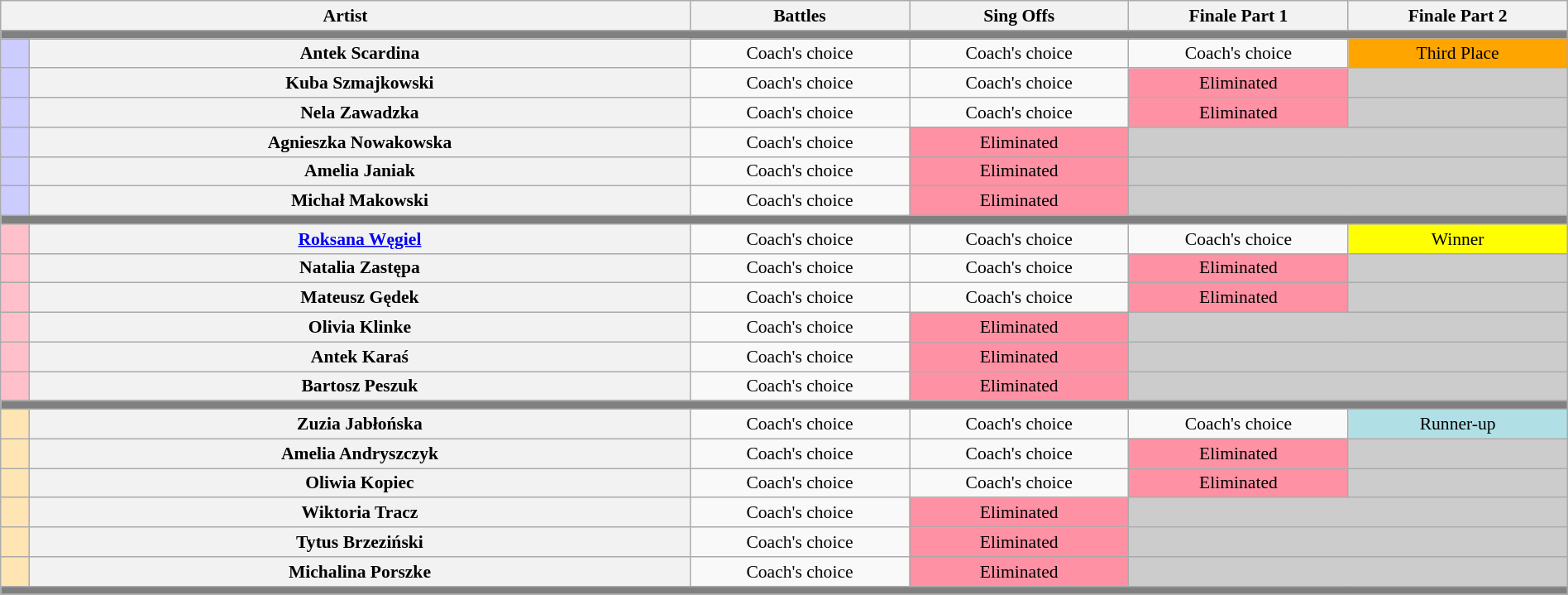<table class="wikitable"  style="font-size:90%; text-align:center; width:100%;">
<tr>
<th colspan="2">Artist</th>
<th style="width:14%;">Battles</th>
<th style="width:14%;">Sing Offs</th>
<th style="width:14%;">Finale Part 1</th>
<th style="width:14%;">Finale Part 2</th>
</tr>
<tr>
<th colspan="6" style="background:gray;"></th>
</tr>
<tr>
<th style="background:#ccf;"></th>
<th>Antek Scardina</th>
<td>Coach's choice</td>
<td>Coach's choice</td>
<td>Coach's choice</td>
<td bgcolor=orange>Third Place</td>
</tr>
<tr>
<th style="background:#ccf;"></th>
<th>Kuba Szmajkowski</th>
<td>Coach's choice</td>
<td>Coach's choice</td>
<td style="background:#FF91A4;">Eliminated</td>
<td style="background:#ccc;"></td>
</tr>
<tr>
<th style="background:#ccf;"></th>
<th>Nela Zawadzka</th>
<td>Coach's choice</td>
<td>Coach's choice</td>
<td style="background:#FF91A4;">Eliminated</td>
<td style="background:#ccc;"></td>
</tr>
<tr>
<th style="background:#ccf;"></th>
<th>Agnieszka Nowakowska</th>
<td>Coach's choice</td>
<td style="background:#FF91A4;">Eliminated</td>
<td colspan="2" style="background:#ccc;"></td>
</tr>
<tr>
<th style="background:#ccf;"></th>
<th>Amelia Janiak</th>
<td>Coach's choice</td>
<td style="background:#FF91A4;">Eliminated</td>
<td colspan="2" style="background:#ccc;"></td>
</tr>
<tr>
<th style="background:#ccf;"></th>
<th>Michał Makowski</th>
<td>Coach's choice</td>
<td style="background:#FF91A4;">Eliminated</td>
<td colspan="2" style="background:#ccc;"></td>
</tr>
<tr>
<th colspan="6" style="background:gray;"></th>
</tr>
<tr>
<th style="background:pink;"></th>
<th><a href='#'>Roksana Węgiel</a></th>
<td>Coach's choice</td>
<td>Coach's choice</td>
<td>Coach's choice</td>
<td bgcolor=yellow>Winner</td>
</tr>
<tr>
<th style="background:pink;"></th>
<th>Natalia Zastępa</th>
<td>Coach's choice</td>
<td>Coach's choice</td>
<td style="background:#FF91A4;">Eliminated</td>
<td style="background:#ccc;"></td>
</tr>
<tr>
<th style="background:pink;"></th>
<th>Mateusz Gędek</th>
<td>Coach's choice</td>
<td>Coach's choice</td>
<td style="background:#FF91A4;">Eliminated</td>
<td style="background:#ccc;"></td>
</tr>
<tr>
<th style="background:pink;"></th>
<th>Olivia Klinke</th>
<td>Coach's choice</td>
<td style="background:#FF91A4;">Eliminated</td>
<td colspan="2" style="background:#ccc;"></td>
</tr>
<tr>
<th style="background:pink;"></th>
<th>Antek Karaś</th>
<td>Coach's choice</td>
<td style="background:#FF91A4;">Eliminated</td>
<td colspan="2" style="background:#ccc;"></td>
</tr>
<tr>
<th style="background:pink;"></th>
<th>Bartosz Peszuk</th>
<td>Coach's choice</td>
<td style="background:#FF91A4;">Eliminated</td>
<td colspan="2" style="background:#ccc;"></td>
</tr>
<tr>
<th colspan="9" style="background:gray;"></th>
</tr>
<tr>
<th style="background:#ffe5b4;"></th>
<th>Zuzia Jabłońska</th>
<td>Coach's choice</td>
<td>Coach's choice</td>
<td>Coach's choice</td>
<td bgcolor=#b0e0e6>Runner-up</td>
</tr>
<tr>
<th style="background:#ffe5b4;"></th>
<th>Amelia Andryszczyk</th>
<td>Coach's choice</td>
<td>Coach's choice</td>
<td style="background:#FF91A4;">Eliminated</td>
<td style="background:#ccc;"></td>
</tr>
<tr>
<th style="background:#ffe5b4;"></th>
<th>Oliwia Kopiec</th>
<td>Coach's choice</td>
<td>Coach's choice</td>
<td style="background:#FF91A4;">Eliminated</td>
<td style="background:#ccc;"></td>
</tr>
<tr>
<th style="background:#ffe5b4;"></th>
<th>Wiktoria Tracz</th>
<td>Coach's choice</td>
<td style="background:#FF91A4;">Eliminated</td>
<td colspan="2" style="background:#ccc;"></td>
</tr>
<tr>
<th style="background:#ffe5b4;"></th>
<th>Tytus Brzeziński</th>
<td>Coach's choice</td>
<td style="background:#FF91A4;">Eliminated</td>
<td colspan="2" style="background:#ccc;"></td>
</tr>
<tr>
<th style="background:#ffe5b4;"></th>
<th>Michalina Porszke</th>
<td>Coach's choice</td>
<td style="background:#FF91A4;">Eliminated</td>
<td colspan="2" style="background:#ccc;"></td>
</tr>
<tr>
<th colspan="9" style="background:gray;"></th>
</tr>
<tr>
</tr>
</table>
